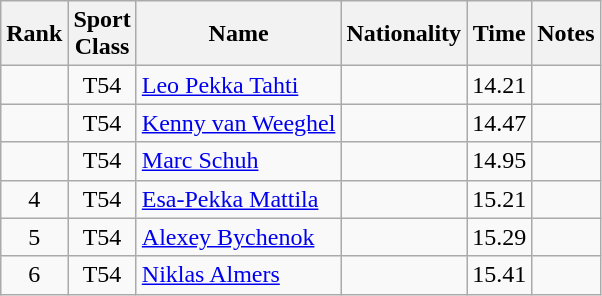<table class="wikitable sortable" style="text-align:center">
<tr>
<th>Rank</th>
<th>Sport<br>Class</th>
<th>Name</th>
<th>Nationality</th>
<th>Time</th>
<th>Notes</th>
</tr>
<tr>
<td></td>
<td>T54</td>
<td align=left><a href='#'>Leo Pekka Tahti</a></td>
<td align=left></td>
<td>14.21</td>
<td></td>
</tr>
<tr>
<td></td>
<td>T54</td>
<td align=left><a href='#'>Kenny van Weeghel</a></td>
<td align=left></td>
<td>14.47</td>
<td></td>
</tr>
<tr>
<td></td>
<td>T54</td>
<td align=left><a href='#'>Marc Schuh</a></td>
<td align=left></td>
<td>14.95</td>
<td></td>
</tr>
<tr>
<td>4</td>
<td>T54</td>
<td align=left><a href='#'>Esa-Pekka Mattila</a></td>
<td align=left></td>
<td>15.21</td>
<td></td>
</tr>
<tr>
<td>5</td>
<td>T54</td>
<td align=left><a href='#'>Alexey Bychenok</a></td>
<td align=left></td>
<td>15.29</td>
<td></td>
</tr>
<tr>
<td>6</td>
<td>T54</td>
<td align=left><a href='#'>Niklas Almers</a></td>
<td align=left></td>
<td>15.41</td>
<td></td>
</tr>
</table>
